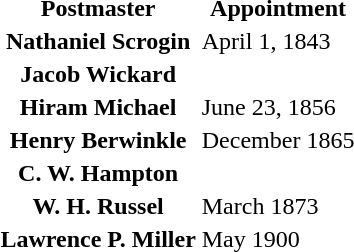<table>
<tr>
<th>Postmaster</th>
<th>Appointment</th>
</tr>
<tr>
<th>Nathaniel Scrogin</th>
<td>April 1, 1843</td>
</tr>
<tr>
<th>Jacob Wickard</th>
<td></td>
</tr>
<tr>
<th>Hiram Michael</th>
<td>June 23, 1856</td>
</tr>
<tr>
<th>Henry Berwinkle</th>
<td>December 1865</td>
</tr>
<tr>
<th>C. W. Hampton</th>
<td></td>
</tr>
<tr>
<th>W. H. Russel</th>
<td>March 1873</td>
</tr>
<tr>
<th>Lawrence P. Miller</th>
<td>May 1900</td>
</tr>
</table>
